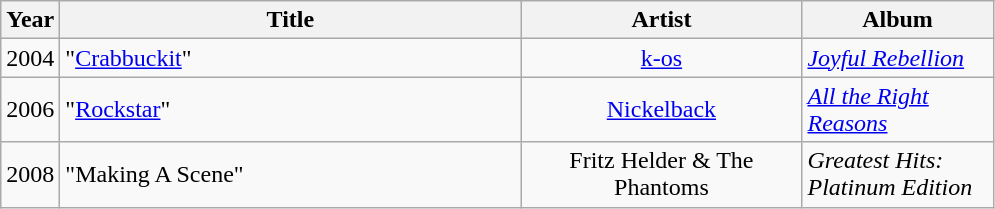<table class="wikitable">
<tr>
<th width=10>Year</th>
<th width=300>Title</th>
<th width=180>Artist</th>
<th width=120>Album</th>
</tr>
<tr>
<td>2004</td>
<td>"<a href='#'>Crabbuckit</a>"</td>
<td align=center><a href='#'>k-os</a></td>
<td><em><a href='#'>Joyful Rebellion</a></em></td>
</tr>
<tr>
<td>2006</td>
<td>"<a href='#'>Rockstar</a>"</td>
<td align=center><a href='#'>Nickelback</a></td>
<td><em><a href='#'>All the Right Reasons</a></em></td>
</tr>
<tr>
<td>2008</td>
<td>"Making A Scene"</td>
<td align=center>Fritz Helder & The Phantoms</td>
<td><em>Greatest Hits: Platinum Edition</em></td>
</tr>
</table>
